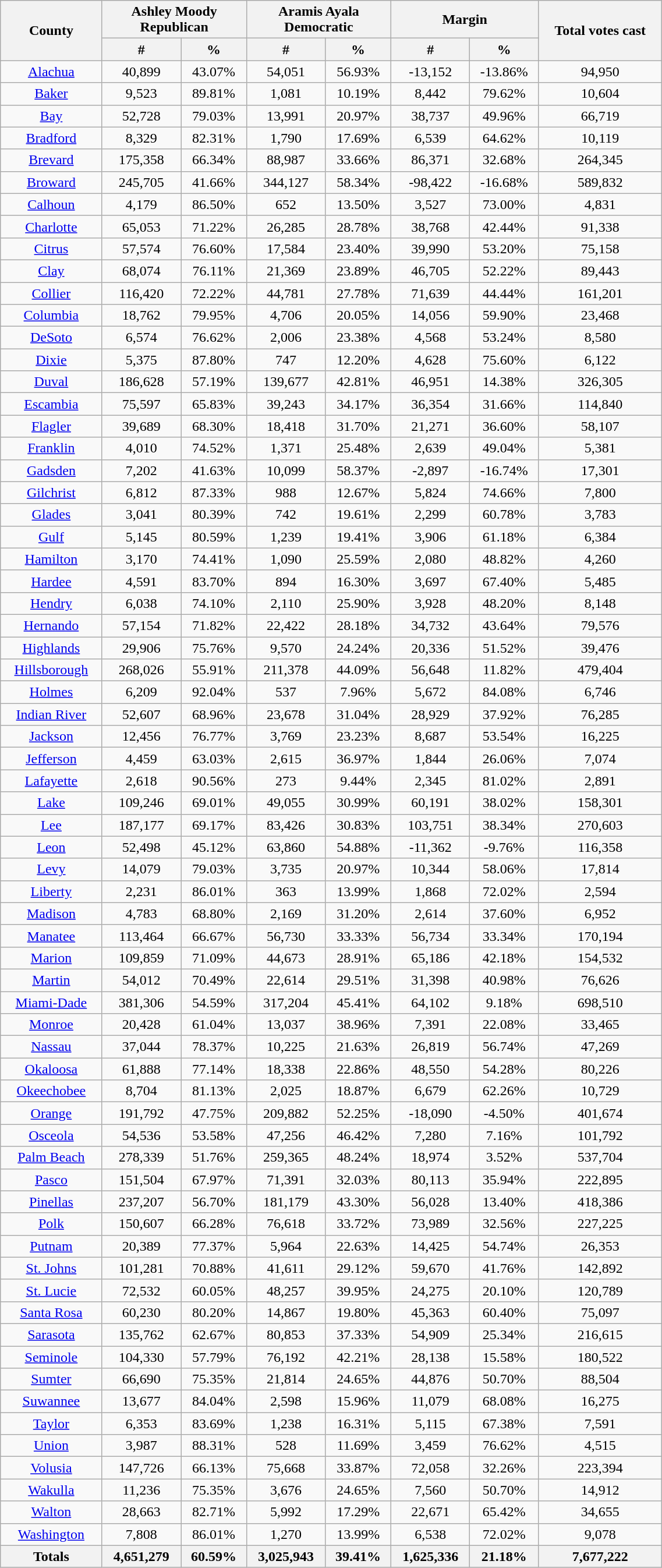<table class="wikitable sortable" width="60%" style="text-align:center">
<tr>
<th rowspan="2">County</th>
<th colspan="2" style="text-align:center;">Ashley Moody<br>Republican</th>
<th colspan="2" style="text-align:center;">Aramis Ayala<br>Democratic</th>
<th colspan="2" style="text-align:center;">Margin</th>
<th rowspan="2" style="text-align:center;">Total votes cast</th>
</tr>
<tr>
<th data-sort-type="number" style="text-align:center;">#</th>
<th data-sort-type="number" style="text-align:center;">%</th>
<th data-sort-type="number" style="text-align:center;">#</th>
<th data-sort-type="number" style="text-align:center;">%</th>
<th data-sort-type="number" style="text-align:center;">#</th>
<th data-sort-type="number" style="text-align:center;">%</th>
</tr>
<tr style="text-align:center;">
<td><a href='#'>Alachua</a></td>
<td>40,899</td>
<td>43.07%</td>
<td>54,051</td>
<td>56.93%</td>
<td>-13,152</td>
<td>-13.86%</td>
<td>94,950</td>
</tr>
<tr style="text-align:center;">
<td><a href='#'>Baker</a></td>
<td>9,523</td>
<td>89.81%</td>
<td>1,081</td>
<td>10.19%</td>
<td>8,442</td>
<td>79.62%</td>
<td>10,604</td>
</tr>
<tr style="text-align:center;">
<td><a href='#'>Bay</a></td>
<td>52,728</td>
<td>79.03%</td>
<td>13,991</td>
<td>20.97%</td>
<td>38,737</td>
<td>49.96%</td>
<td>66,719</td>
</tr>
<tr style="text-align:center;">
<td><a href='#'>Bradford</a></td>
<td>8,329</td>
<td>82.31%</td>
<td>1,790</td>
<td>17.69%</td>
<td>6,539</td>
<td>64.62%</td>
<td>10,119</td>
</tr>
<tr style="text-align:center;">
<td><a href='#'>Brevard</a></td>
<td>175,358</td>
<td>66.34%</td>
<td>88,987</td>
<td>33.66%</td>
<td>86,371</td>
<td>32.68%</td>
<td>264,345</td>
</tr>
<tr style="text-align:center;">
<td><a href='#'>Broward</a></td>
<td>245,705</td>
<td>41.66%</td>
<td>344,127</td>
<td>58.34%</td>
<td>-98,422</td>
<td>-16.68%</td>
<td>589,832</td>
</tr>
<tr style="text-align:center;">
<td><a href='#'>Calhoun</a></td>
<td>4,179</td>
<td>86.50%</td>
<td>652</td>
<td>13.50%</td>
<td>3,527</td>
<td>73.00%</td>
<td>4,831</td>
</tr>
<tr style="text-align:center;">
<td><a href='#'>Charlotte</a></td>
<td>65,053</td>
<td>71.22%</td>
<td>26,285</td>
<td>28.78%</td>
<td>38,768</td>
<td>42.44%</td>
<td>91,338</td>
</tr>
<tr style="text-align:center;">
<td><a href='#'>Citrus</a></td>
<td>57,574</td>
<td>76.60%</td>
<td>17,584</td>
<td>23.40%</td>
<td>39,990</td>
<td>53.20%</td>
<td>75,158</td>
</tr>
<tr style="text-align:center;">
<td><a href='#'>Clay</a></td>
<td>68,074</td>
<td>76.11%</td>
<td>21,369</td>
<td>23.89%</td>
<td>46,705</td>
<td>52.22%</td>
<td>89,443</td>
</tr>
<tr style="text-align:center;">
<td><a href='#'>Collier</a></td>
<td>116,420</td>
<td>72.22%</td>
<td>44,781</td>
<td>27.78%</td>
<td>71,639</td>
<td>44.44%</td>
<td>161,201</td>
</tr>
<tr style="text-align:center;">
<td><a href='#'>Columbia</a></td>
<td>18,762</td>
<td>79.95%</td>
<td>4,706</td>
<td>20.05%</td>
<td>14,056</td>
<td>59.90%</td>
<td>23,468</td>
</tr>
<tr style="text-align:center;">
<td><a href='#'>DeSoto</a></td>
<td>6,574</td>
<td>76.62%</td>
<td>2,006</td>
<td>23.38%</td>
<td>4,568</td>
<td>53.24%</td>
<td>8,580</td>
</tr>
<tr style="text-align:center;">
<td><a href='#'>Dixie</a></td>
<td>5,375</td>
<td>87.80%</td>
<td>747</td>
<td>12.20%</td>
<td>4,628</td>
<td>75.60%</td>
<td>6,122</td>
</tr>
<tr style="text-align:center;">
<td><a href='#'>Duval</a></td>
<td>186,628</td>
<td>57.19%</td>
<td>139,677</td>
<td>42.81%</td>
<td>46,951</td>
<td>14.38%</td>
<td>326,305</td>
</tr>
<tr style="text-align:center;">
<td><a href='#'>Escambia</a></td>
<td>75,597</td>
<td>65.83%</td>
<td>39,243</td>
<td>34.17%</td>
<td>36,354</td>
<td>31.66%</td>
<td>114,840</td>
</tr>
<tr style="text-align:center;">
<td><a href='#'>Flagler</a></td>
<td>39,689</td>
<td>68.30%</td>
<td>18,418</td>
<td>31.70%</td>
<td>21,271</td>
<td>36.60%</td>
<td>58,107</td>
</tr>
<tr style="text-align:center;">
<td><a href='#'>Franklin</a></td>
<td>4,010</td>
<td>74.52%</td>
<td>1,371</td>
<td>25.48%</td>
<td>2,639</td>
<td>49.04%</td>
<td>5,381</td>
</tr>
<tr style="text-align:center;">
<td><a href='#'>Gadsden</a></td>
<td>7,202</td>
<td>41.63%</td>
<td>10,099</td>
<td>58.37%</td>
<td>-2,897</td>
<td>-16.74%</td>
<td>17,301</td>
</tr>
<tr style="text-align:center;">
<td><a href='#'>Gilchrist</a></td>
<td>6,812</td>
<td>87.33%</td>
<td>988</td>
<td>12.67%</td>
<td>5,824</td>
<td>74.66%</td>
<td>7,800</td>
</tr>
<tr style="text-align:center;">
<td><a href='#'>Glades</a></td>
<td>3,041</td>
<td>80.39%</td>
<td>742</td>
<td>19.61%</td>
<td>2,299</td>
<td>60.78%</td>
<td>3,783</td>
</tr>
<tr style="text-align:center;">
<td><a href='#'>Gulf</a></td>
<td>5,145</td>
<td>80.59%</td>
<td>1,239</td>
<td>19.41%</td>
<td>3,906</td>
<td>61.18%</td>
<td>6,384</td>
</tr>
<tr style="text-align:center;">
<td><a href='#'>Hamilton</a></td>
<td>3,170</td>
<td>74.41%</td>
<td>1,090</td>
<td>25.59%</td>
<td>2,080</td>
<td>48.82%</td>
<td>4,260</td>
</tr>
<tr style="text-align:center;">
<td><a href='#'>Hardee</a></td>
<td>4,591</td>
<td>83.70%</td>
<td>894</td>
<td>16.30%</td>
<td>3,697</td>
<td>67.40%</td>
<td>5,485</td>
</tr>
<tr style="text-align:center;">
<td><a href='#'>Hendry</a></td>
<td>6,038</td>
<td>74.10%</td>
<td>2,110</td>
<td>25.90%</td>
<td>3,928</td>
<td>48.20%</td>
<td>8,148</td>
</tr>
<tr style="text-align:center;">
<td><a href='#'>Hernando</a></td>
<td>57,154</td>
<td>71.82%</td>
<td>22,422</td>
<td>28.18%</td>
<td>34,732</td>
<td>43.64%</td>
<td>79,576</td>
</tr>
<tr style="text-align:center;">
<td><a href='#'>Highlands</a></td>
<td>29,906</td>
<td>75.76%</td>
<td>9,570</td>
<td>24.24%</td>
<td>20,336</td>
<td>51.52%</td>
<td>39,476</td>
</tr>
<tr style="text-align:center;">
<td><a href='#'>Hillsborough</a></td>
<td>268,026</td>
<td>55.91%</td>
<td>211,378</td>
<td>44.09%</td>
<td>56,648</td>
<td>11.82%</td>
<td>479,404</td>
</tr>
<tr style="text-align:center;">
<td><a href='#'>Holmes</a></td>
<td>6,209</td>
<td>92.04%</td>
<td>537</td>
<td>7.96%</td>
<td>5,672</td>
<td>84.08%</td>
<td>6,746</td>
</tr>
<tr style="text-align:center;">
<td><a href='#'>Indian River</a></td>
<td>52,607</td>
<td>68.96%</td>
<td>23,678</td>
<td>31.04%</td>
<td>28,929</td>
<td>37.92%</td>
<td>76,285</td>
</tr>
<tr style="text-align:center;">
<td><a href='#'>Jackson</a></td>
<td>12,456</td>
<td>76.77%</td>
<td>3,769</td>
<td>23.23%</td>
<td>8,687</td>
<td>53.54%</td>
<td>16,225</td>
</tr>
<tr style="text-align:center;">
<td><a href='#'>Jefferson</a></td>
<td>4,459</td>
<td>63.03%</td>
<td>2,615</td>
<td>36.97%</td>
<td>1,844</td>
<td>26.06%</td>
<td>7,074</td>
</tr>
<tr style="text-align:center;">
<td><a href='#'>Lafayette</a></td>
<td>2,618</td>
<td>90.56%</td>
<td>273</td>
<td>9.44%</td>
<td>2,345</td>
<td>81.02%</td>
<td>2,891</td>
</tr>
<tr style="text-align:center;">
<td><a href='#'>Lake</a></td>
<td>109,246</td>
<td>69.01%</td>
<td>49,055</td>
<td>30.99%</td>
<td>60,191</td>
<td>38.02%</td>
<td>158,301</td>
</tr>
<tr style="text-align:center;">
<td><a href='#'>Lee</a></td>
<td>187,177</td>
<td>69.17%</td>
<td>83,426</td>
<td>30.83%</td>
<td>103,751</td>
<td>38.34%</td>
<td>270,603</td>
</tr>
<tr style="text-align:center;">
<td><a href='#'>Leon</a></td>
<td>52,498</td>
<td>45.12%</td>
<td>63,860</td>
<td>54.88%</td>
<td>-11,362</td>
<td>-9.76%</td>
<td>116,358</td>
</tr>
<tr style="text-align:center;">
<td><a href='#'>Levy</a></td>
<td>14,079</td>
<td>79.03%</td>
<td>3,735</td>
<td>20.97%</td>
<td>10,344</td>
<td>58.06%</td>
<td>17,814</td>
</tr>
<tr style="text-align:center;">
<td><a href='#'>Liberty</a></td>
<td>2,231</td>
<td>86.01%</td>
<td>363</td>
<td>13.99%</td>
<td>1,868</td>
<td>72.02%</td>
<td>2,594</td>
</tr>
<tr style="text-align:center;">
<td><a href='#'>Madison</a></td>
<td>4,783</td>
<td>68.80%</td>
<td>2,169</td>
<td>31.20%</td>
<td>2,614</td>
<td>37.60%</td>
<td>6,952</td>
</tr>
<tr style="text-align:center;">
<td><a href='#'>Manatee</a></td>
<td>113,464</td>
<td>66.67%</td>
<td>56,730</td>
<td>33.33%</td>
<td>56,734</td>
<td>33.34%</td>
<td>170,194</td>
</tr>
<tr style="text-align:center;">
<td><a href='#'>Marion</a></td>
<td>109,859</td>
<td>71.09%</td>
<td>44,673</td>
<td>28.91%</td>
<td>65,186</td>
<td>42.18%</td>
<td>154,532</td>
</tr>
<tr style="text-align:center;">
<td><a href='#'>Martin</a></td>
<td>54,012</td>
<td>70.49%</td>
<td>22,614</td>
<td>29.51%</td>
<td>31,398</td>
<td>40.98%</td>
<td>76,626</td>
</tr>
<tr style="text-align:center;">
<td><a href='#'>Miami-Dade</a></td>
<td>381,306</td>
<td>54.59%</td>
<td>317,204</td>
<td>45.41%</td>
<td>64,102</td>
<td>9.18%</td>
<td>698,510</td>
</tr>
<tr style="text-align:center;">
<td><a href='#'>Monroe</a></td>
<td>20,428</td>
<td>61.04%</td>
<td>13,037</td>
<td>38.96%</td>
<td>7,391</td>
<td>22.08%</td>
<td>33,465</td>
</tr>
<tr style="text-align:center;">
<td><a href='#'>Nassau</a></td>
<td>37,044</td>
<td>78.37%</td>
<td>10,225</td>
<td>21.63%</td>
<td>26,819</td>
<td>56.74%</td>
<td>47,269</td>
</tr>
<tr style="text-align:center;">
<td><a href='#'>Okaloosa</a></td>
<td>61,888</td>
<td>77.14%</td>
<td>18,338</td>
<td>22.86%</td>
<td>48,550</td>
<td>54.28%</td>
<td>80,226</td>
</tr>
<tr style="text-align:center;">
<td><a href='#'>Okeechobee</a></td>
<td>8,704</td>
<td>81.13%</td>
<td>2,025</td>
<td>18.87%</td>
<td>6,679</td>
<td>62.26%</td>
<td>10,729</td>
</tr>
<tr style="text-align:center;">
<td><a href='#'>Orange</a></td>
<td>191,792</td>
<td>47.75%</td>
<td>209,882</td>
<td>52.25%</td>
<td>-18,090</td>
<td>-4.50%</td>
<td>401,674</td>
</tr>
<tr style="text-align:center;">
<td><a href='#'>Osceola</a></td>
<td>54,536</td>
<td>53.58%</td>
<td>47,256</td>
<td>46.42%</td>
<td>7,280</td>
<td>7.16%</td>
<td>101,792</td>
</tr>
<tr style="text-align:center;">
<td><a href='#'>Palm Beach</a></td>
<td>278,339</td>
<td>51.76%</td>
<td>259,365</td>
<td>48.24%</td>
<td>18,974</td>
<td>3.52%</td>
<td>537,704</td>
</tr>
<tr style="text-align:center;">
<td><a href='#'>Pasco</a></td>
<td>151,504</td>
<td>67.97%</td>
<td>71,391</td>
<td>32.03%</td>
<td>80,113</td>
<td>35.94%</td>
<td>222,895</td>
</tr>
<tr style="text-align:center;">
<td><a href='#'>Pinellas</a></td>
<td>237,207</td>
<td>56.70%</td>
<td>181,179</td>
<td>43.30%</td>
<td>56,028</td>
<td>13.40%</td>
<td>418,386</td>
</tr>
<tr style="text-align:center;">
<td><a href='#'>Polk</a></td>
<td>150,607</td>
<td>66.28%</td>
<td>76,618</td>
<td>33.72%</td>
<td>73,989</td>
<td>32.56%</td>
<td>227,225</td>
</tr>
<tr style="text-align:center;">
<td><a href='#'>Putnam</a></td>
<td>20,389</td>
<td>77.37%</td>
<td>5,964</td>
<td>22.63%</td>
<td>14,425</td>
<td>54.74%</td>
<td>26,353</td>
</tr>
<tr style="text-align:center;">
<td><a href='#'>St. Johns</a></td>
<td>101,281</td>
<td>70.88%</td>
<td>41,611</td>
<td>29.12%</td>
<td>59,670</td>
<td>41.76%</td>
<td>142,892</td>
</tr>
<tr style="text-align:center;">
<td><a href='#'>St. Lucie</a></td>
<td>72,532</td>
<td>60.05%</td>
<td>48,257</td>
<td>39.95%</td>
<td>24,275</td>
<td>20.10%</td>
<td>120,789</td>
</tr>
<tr style="text-align:center;">
<td><a href='#'>Santa Rosa</a></td>
<td>60,230</td>
<td>80.20%</td>
<td>14,867</td>
<td>19.80%</td>
<td>45,363</td>
<td>60.40%</td>
<td>75,097</td>
</tr>
<tr style="text-align:center;">
<td><a href='#'>Sarasota</a></td>
<td>135,762</td>
<td>62.67%</td>
<td>80,853</td>
<td>37.33%</td>
<td>54,909</td>
<td>25.34%</td>
<td>216,615</td>
</tr>
<tr style="text-align:center;">
<td><a href='#'>Seminole</a></td>
<td>104,330</td>
<td>57.79%</td>
<td>76,192</td>
<td>42.21%</td>
<td>28,138</td>
<td>15.58%</td>
<td>180,522</td>
</tr>
<tr style="text-align:center;">
<td><a href='#'>Sumter</a></td>
<td>66,690</td>
<td>75.35%</td>
<td>21,814</td>
<td>24.65%</td>
<td>44,876</td>
<td>50.70%</td>
<td>88,504</td>
</tr>
<tr style="text-align:center;">
<td><a href='#'>Suwannee</a></td>
<td>13,677</td>
<td>84.04%</td>
<td>2,598</td>
<td>15.96%</td>
<td>11,079</td>
<td>68.08%</td>
<td>16,275</td>
</tr>
<tr style="text-align:center;">
<td><a href='#'>Taylor</a></td>
<td>6,353</td>
<td>83.69%</td>
<td>1,238</td>
<td>16.31%</td>
<td>5,115</td>
<td>67.38%</td>
<td>7,591</td>
</tr>
<tr style="text-align:center;">
<td><a href='#'>Union</a></td>
<td>3,987</td>
<td>88.31%</td>
<td>528</td>
<td>11.69%</td>
<td>3,459</td>
<td>76.62%</td>
<td>4,515</td>
</tr>
<tr style="text-align:center;">
<td><a href='#'>Volusia</a></td>
<td>147,726</td>
<td>66.13%</td>
<td>75,668</td>
<td>33.87%</td>
<td>72,058</td>
<td>32.26%</td>
<td>223,394</td>
</tr>
<tr style="text-align:center;">
<td><a href='#'>Wakulla</a></td>
<td>11,236</td>
<td>75.35%</td>
<td>3,676</td>
<td>24.65%</td>
<td>7,560</td>
<td>50.70%</td>
<td>14,912</td>
</tr>
<tr style="text-align:center;">
<td><a href='#'>Walton</a></td>
<td>28,663</td>
<td>82.71%</td>
<td>5,992</td>
<td>17.29%</td>
<td>22,671</td>
<td>65.42%</td>
<td>34,655</td>
</tr>
<tr style="text-align:center;">
<td><a href='#'>Washington</a></td>
<td>7,808</td>
<td>86.01%</td>
<td>1,270</td>
<td>13.99%</td>
<td>6,538</td>
<td>72.02%</td>
<td>9,078</td>
</tr>
<tr style="text-align:center;">
<th>Totals</th>
<th>4,651,279</th>
<th>60.59%</th>
<th>3,025,943</th>
<th>39.41%</th>
<th>1,625,336</th>
<th>21.18%</th>
<th>7,677,222</th>
</tr>
</table>
